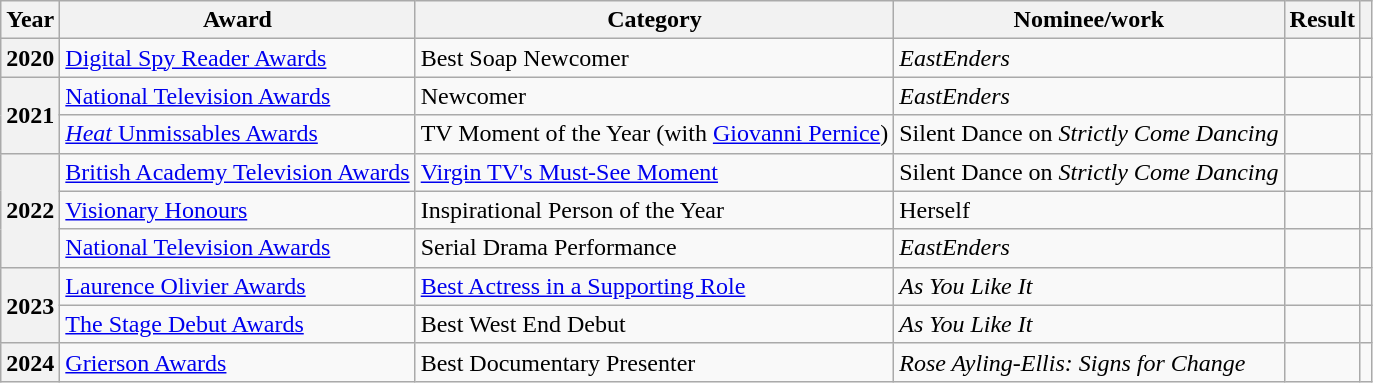<table class="wikitable plainrowheaders">
<tr>
<th>Year</th>
<th>Award</th>
<th>Category</th>
<th>Nominee/work</th>
<th>Result</th>
<th></th>
</tr>
<tr>
<th scope="row">2020</th>
<td><a href='#'>Digital Spy Reader Awards</a></td>
<td>Best Soap Newcomer</td>
<td><em>EastEnders</em></td>
<td></td>
<td style="text-align:center;"></td>
</tr>
<tr>
<th rowspan="2" scope="row">2021</th>
<td><a href='#'>National Television Awards</a></td>
<td>Newcomer</td>
<td><em>EastEnders</em></td>
<td></td>
<td style="text-align:center;"></td>
</tr>
<tr>
<td><a href='#'><em>Heat</em> Unmissables Awards</a></td>
<td>TV Moment of the Year (with <a href='#'>Giovanni Pernice</a>)</td>
<td>Silent Dance on <em>Strictly Come Dancing</em></td>
<td></td>
<td style="text-align:center;"></td>
</tr>
<tr>
<th rowspan="3" scope="row">2022</th>
<td><a href='#'>British Academy Television Awards</a></td>
<td><a href='#'>Virgin TV's Must-See Moment</a></td>
<td>Silent Dance on <em>Strictly Come Dancing</em></td>
<td></td>
<td style="text-align:center;"></td>
</tr>
<tr>
<td><a href='#'>Visionary Honours</a></td>
<td>Inspirational Person of the Year</td>
<td>Herself</td>
<td></td>
<td style="text-align:center;"></td>
</tr>
<tr>
<td><a href='#'>National Television Awards</a></td>
<td>Serial Drama Performance</td>
<td><em>EastEnders</em></td>
<td></td>
<td style="text-align:center;"></td>
</tr>
<tr>
<th rowspan="2" scope="row">2023</th>
<td><a href='#'>Laurence Olivier Awards</a></td>
<td><a href='#'>Best Actress in a Supporting Role</a></td>
<td><em>As You Like It</em></td>
<td></td>
<td style="text-align:center;"></td>
</tr>
<tr>
<td><a href='#'>The Stage Debut Awards</a></td>
<td>Best West End Debut</td>
<td><em>As You Like It</em></td>
<td></td>
<td style="text-align:center;"></td>
</tr>
<tr>
<th scope="row">2024</th>
<td><a href='#'>Grierson Awards</a></td>
<td>Best Documentary Presenter</td>
<td><em>Rose Ayling-Ellis: Signs for Change</em></td>
<td></td>
<td style="text-align:center;"></td>
</tr>
</table>
